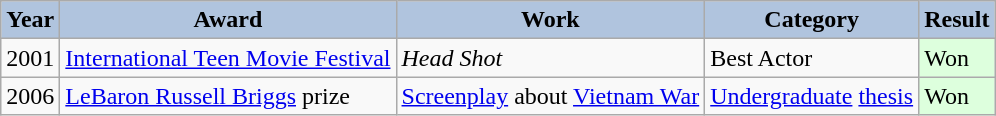<table class="wikitable">
<tr>
<th style="background:#B0C4DE;">Year</th>
<th style="background:#B0C4DE;">Award</th>
<th style="background:#B0C4DE;">Work</th>
<th style="background:#B0C4DE;">Category</th>
<th style="background:#B0C4DE;">Result</th>
</tr>
<tr>
<td>2001</td>
<td><a href='#'>International Teen Movie Festival</a></td>
<td><em>Head Shot</em></td>
<td>Best Actor</td>
<td bgcolor="#ddffdd">Won</td>
</tr>
<tr>
<td>2006</td>
<td><a href='#'>LeBaron Russell Briggs</a> prize</td>
<td><a href='#'>Screenplay</a> about <a href='#'>Vietnam War</a></td>
<td><a href='#'>Undergraduate</a> <a href='#'>thesis</a></td>
<td bgcolor="#ddffdd">Won</td>
</tr>
</table>
